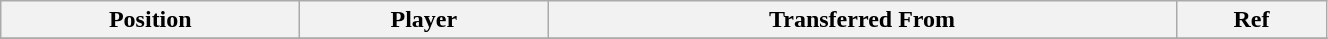<table class="wikitable sortable" style="width:70%; text-align:center; font-size:100%; text-align:left;">
<tr>
<th>Position</th>
<th>Player</th>
<th>Transferred From</th>
<th>Ref</th>
</tr>
<tr>
</tr>
</table>
